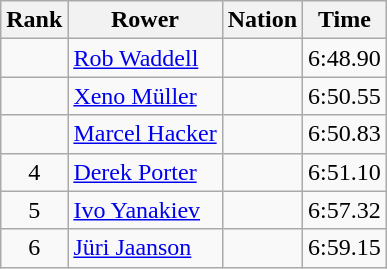<table class="wikitable sortable" style="text-align:center">
<tr>
<th>Rank</th>
<th>Rower</th>
<th>Nation</th>
<th>Time</th>
</tr>
<tr>
<td></td>
<td align=left><a href='#'>Rob Waddell</a></td>
<td align=left></td>
<td>6:48.90</td>
</tr>
<tr>
<td></td>
<td align=left><a href='#'>Xeno Müller</a></td>
<td align=left></td>
<td>6:50.55</td>
</tr>
<tr>
<td></td>
<td align=left><a href='#'>Marcel Hacker</a></td>
<td align=left></td>
<td>6:50.83</td>
</tr>
<tr>
<td>4</td>
<td align=left><a href='#'>Derek Porter</a></td>
<td align=left></td>
<td>6:51.10</td>
</tr>
<tr>
<td>5</td>
<td align=left><a href='#'>Ivo Yanakiev</a></td>
<td align=left></td>
<td>6:57.32</td>
</tr>
<tr>
<td>6</td>
<td align=left><a href='#'>Jüri Jaanson</a></td>
<td align=left></td>
<td>6:59.15</td>
</tr>
</table>
